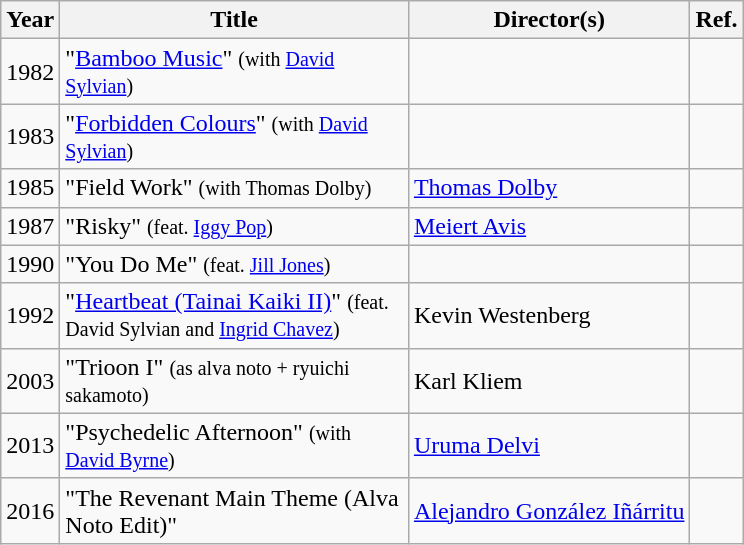<table class="wikitable">
<tr>
<th>Year</th>
<th style="width:225px;">Title</th>
<th>Director(s)</th>
<th>Ref.</th>
</tr>
<tr>
<td>1982</td>
<td>"<a href='#'>Bamboo Music</a>" <small>(with <a href='#'>David Sylvian</a>)</small></td>
<td></td>
<td style="text-align:center;"></td>
</tr>
<tr>
<td>1983</td>
<td>"<a href='#'>Forbidden Colours</a>" <small>(with <a href='#'>David Sylvian</a>)</small></td>
<td></td>
<td style="text-align:center;"></td>
</tr>
<tr>
<td>1985</td>
<td>"Field Work" <small>(with Thomas Dolby)</small></td>
<td><a href='#'>Thomas Dolby</a></td>
<td style="text-align:center;"></td>
</tr>
<tr>
<td>1987</td>
<td>"Risky" <small>(feat. <a href='#'>Iggy Pop</a>)</small></td>
<td><a href='#'>Meiert Avis</a></td>
<td style="text-align:center;"></td>
</tr>
<tr>
<td>1990</td>
<td>"You Do Me" <small>(feat. <a href='#'>Jill Jones</a>)</small></td>
<td></td>
<td style="text-align:center;"></td>
</tr>
<tr>
<td>1992</td>
<td>"<a href='#'>Heartbeat (Tainai Kaiki II)</a>" <small>(feat. David Sylvian and <a href='#'>Ingrid Chavez</a>)</small></td>
<td>Kevin Westenberg</td>
<td style="text-align:center;"></td>
</tr>
<tr>
<td>2003</td>
<td>"Trioon I" <small>(as alva noto + ryuichi sakamoto)</small></td>
<td>Karl Kliem</td>
<td style="text-align:center;"></td>
</tr>
<tr>
<td>2013</td>
<td>"Psychedelic Afternoon" <small>(with <a href='#'>David Byrne</a>)</small></td>
<td><a href='#'>Uruma Delvi</a></td>
<td style="text-align:center;"></td>
</tr>
<tr>
<td>2016</td>
<td>"The Revenant Main Theme (Alva Noto Edit)"</td>
<td><a href='#'>Alejandro González Iñárritu</a></td>
<td style="text-align:center;"></td>
</tr>
</table>
